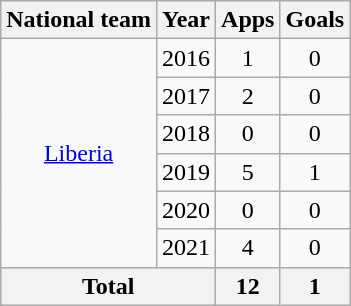<table class=wikitable style=text-align:center>
<tr>
<th>National team</th>
<th>Year</th>
<th>Apps</th>
<th>Goals</th>
</tr>
<tr>
<td rowspan="6"><a href='#'>Liberia</a></td>
<td>2016</td>
<td>1</td>
<td>0</td>
</tr>
<tr>
<td>2017</td>
<td>2</td>
<td>0</td>
</tr>
<tr>
<td>2018</td>
<td>0</td>
<td>0</td>
</tr>
<tr>
<td>2019</td>
<td>5</td>
<td>1</td>
</tr>
<tr>
<td>2020</td>
<td>0</td>
<td>0</td>
</tr>
<tr>
<td>2021</td>
<td>4</td>
<td>0</td>
</tr>
<tr>
<th colspan="2">Total</th>
<th>12</th>
<th>1</th>
</tr>
</table>
